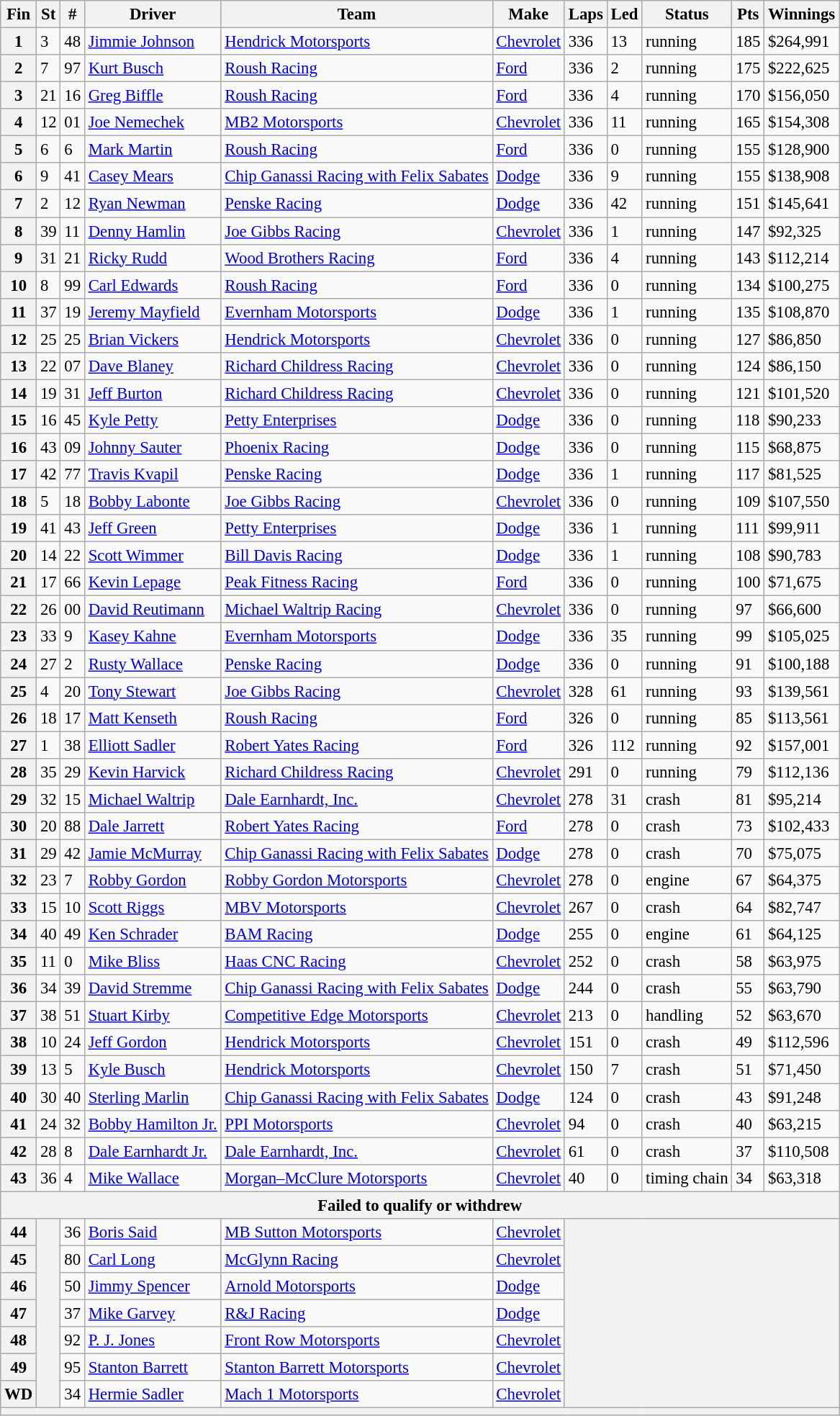<table class="wikitable sortable" style="font-size:95%">
<tr>
<th>Fin</th>
<th>St</th>
<th>#</th>
<th>Driver</th>
<th>Team</th>
<th>Make</th>
<th>Laps</th>
<th>Led</th>
<th>Status</th>
<th>Pts</th>
<th>Winnings</th>
</tr>
<tr>
<th>1</th>
<td>3</td>
<td>48</td>
<td><a href='#'>Jimmie Johnson</a></td>
<td><a href='#'>Hendrick Motorsports</a></td>
<td><a href='#'>Chevrolet</a></td>
<td>336</td>
<td>13</td>
<td>running</td>
<td>185</td>
<td>$264,991</td>
</tr>
<tr>
<th>2</th>
<td>7</td>
<td>97</td>
<td><a href='#'>Kurt Busch</a></td>
<td><a href='#'>Roush Racing</a></td>
<td><a href='#'>Ford</a></td>
<td>336</td>
<td>2</td>
<td>running</td>
<td>175</td>
<td>$222,625</td>
</tr>
<tr>
<th>3</th>
<td>21</td>
<td>16</td>
<td><a href='#'>Greg Biffle</a></td>
<td><a href='#'>Roush Racing</a></td>
<td><a href='#'>Ford</a></td>
<td>336</td>
<td>4</td>
<td>running</td>
<td>170</td>
<td>$156,050</td>
</tr>
<tr>
<th>4</th>
<td>12</td>
<td>01</td>
<td><a href='#'>Joe Nemechek</a></td>
<td><a href='#'>MB2 Motorsports</a></td>
<td><a href='#'>Chevrolet</a></td>
<td>336</td>
<td>11</td>
<td>running</td>
<td>165</td>
<td>$154,308</td>
</tr>
<tr>
<th>5</th>
<td>6</td>
<td>6</td>
<td><a href='#'>Mark Martin</a></td>
<td><a href='#'>Roush Racing</a></td>
<td><a href='#'>Ford</a></td>
<td>336</td>
<td>0</td>
<td>running</td>
<td>155</td>
<td>$128,900</td>
</tr>
<tr>
<th>6</th>
<td>9</td>
<td>41</td>
<td><a href='#'>Casey Mears</a></td>
<td><a href='#'>Chip Ganassi Racing with Felix Sabates</a></td>
<td><a href='#'>Dodge</a></td>
<td>336</td>
<td>9</td>
<td>running</td>
<td>155</td>
<td>$138,908</td>
</tr>
<tr>
<th>7</th>
<td>2</td>
<td>12</td>
<td><a href='#'>Ryan Newman</a></td>
<td><a href='#'>Penske Racing</a></td>
<td><a href='#'>Dodge</a></td>
<td>336</td>
<td>42</td>
<td>running</td>
<td>151</td>
<td>$145,641</td>
</tr>
<tr>
<th>8</th>
<td>39</td>
<td>11</td>
<td><a href='#'>Denny Hamlin</a></td>
<td><a href='#'>Joe Gibbs Racing</a></td>
<td><a href='#'>Chevrolet</a></td>
<td>336</td>
<td>1</td>
<td>running</td>
<td>147</td>
<td>$92,325</td>
</tr>
<tr>
<th>9</th>
<td>31</td>
<td>21</td>
<td><a href='#'>Ricky Rudd</a></td>
<td><a href='#'>Wood Brothers Racing</a></td>
<td><a href='#'>Ford</a></td>
<td>336</td>
<td>4</td>
<td>running</td>
<td>143</td>
<td>$112,214</td>
</tr>
<tr>
<th>10</th>
<td>8</td>
<td>99</td>
<td><a href='#'>Carl Edwards</a></td>
<td><a href='#'>Roush Racing</a></td>
<td><a href='#'>Ford</a></td>
<td>336</td>
<td>0</td>
<td>running</td>
<td>134</td>
<td>$100,275</td>
</tr>
<tr>
<th>11</th>
<td>37</td>
<td>19</td>
<td><a href='#'>Jeremy Mayfield</a></td>
<td><a href='#'>Evernham Motorsports</a></td>
<td><a href='#'>Dodge</a></td>
<td>336</td>
<td>1</td>
<td>running</td>
<td>135</td>
<td>$108,870</td>
</tr>
<tr>
<th>12</th>
<td>25</td>
<td>25</td>
<td><a href='#'>Brian Vickers</a></td>
<td><a href='#'>Hendrick Motorsports</a></td>
<td><a href='#'>Chevrolet</a></td>
<td>336</td>
<td>0</td>
<td>running</td>
<td>127</td>
<td>$86,850</td>
</tr>
<tr>
<th>13</th>
<td>22</td>
<td>07</td>
<td><a href='#'>Dave Blaney</a></td>
<td><a href='#'>Richard Childress Racing</a></td>
<td><a href='#'>Chevrolet</a></td>
<td>336</td>
<td>0</td>
<td>running</td>
<td>124</td>
<td>$86,150</td>
</tr>
<tr>
<th>14</th>
<td>19</td>
<td>31</td>
<td><a href='#'>Jeff Burton</a></td>
<td><a href='#'>Richard Childress Racing</a></td>
<td><a href='#'>Chevrolet</a></td>
<td>336</td>
<td>0</td>
<td>running</td>
<td>121</td>
<td>$101,520</td>
</tr>
<tr>
<th>15</th>
<td>16</td>
<td>45</td>
<td><a href='#'>Kyle Petty</a></td>
<td><a href='#'>Petty Enterprises</a></td>
<td><a href='#'>Dodge</a></td>
<td>336</td>
<td>0</td>
<td>running</td>
<td>118</td>
<td>$90,233</td>
</tr>
<tr>
<th>16</th>
<td>43</td>
<td>09</td>
<td><a href='#'>Johnny Sauter</a></td>
<td><a href='#'>Phoenix Racing</a></td>
<td><a href='#'>Dodge</a></td>
<td>336</td>
<td>0</td>
<td>running</td>
<td>115</td>
<td>$68,875</td>
</tr>
<tr>
<th>17</th>
<td>42</td>
<td>77</td>
<td><a href='#'>Travis Kvapil</a></td>
<td><a href='#'>Penske Racing</a></td>
<td><a href='#'>Dodge</a></td>
<td>336</td>
<td>1</td>
<td>running</td>
<td>117</td>
<td>$81,525</td>
</tr>
<tr>
<th>18</th>
<td>5</td>
<td>18</td>
<td><a href='#'>Bobby Labonte</a></td>
<td><a href='#'>Joe Gibbs Racing</a></td>
<td><a href='#'>Chevrolet</a></td>
<td>336</td>
<td>0</td>
<td>running</td>
<td>109</td>
<td>$107,550</td>
</tr>
<tr>
<th>19</th>
<td>41</td>
<td>43</td>
<td><a href='#'>Jeff Green</a></td>
<td><a href='#'>Petty Enterprises</a></td>
<td><a href='#'>Dodge</a></td>
<td>336</td>
<td>1</td>
<td>running</td>
<td>111</td>
<td>$99,911</td>
</tr>
<tr>
<th>20</th>
<td>14</td>
<td>22</td>
<td><a href='#'>Scott Wimmer</a></td>
<td><a href='#'>Bill Davis Racing</a></td>
<td><a href='#'>Dodge</a></td>
<td>336</td>
<td>1</td>
<td>running</td>
<td>108</td>
<td>$90,783</td>
</tr>
<tr>
<th>21</th>
<td>17</td>
<td>66</td>
<td><a href='#'>Kevin Lepage</a></td>
<td><a href='#'>Peak Fitness Racing</a></td>
<td><a href='#'>Ford</a></td>
<td>336</td>
<td>0</td>
<td>running</td>
<td>100</td>
<td>$71,675</td>
</tr>
<tr>
<th>22</th>
<td>26</td>
<td>00</td>
<td><a href='#'>David Reutimann</a></td>
<td><a href='#'>Michael Waltrip Racing</a></td>
<td><a href='#'>Chevrolet</a></td>
<td>336</td>
<td>0</td>
<td>running</td>
<td>97</td>
<td>$66,600</td>
</tr>
<tr>
<th>23</th>
<td>33</td>
<td>9</td>
<td><a href='#'>Kasey Kahne</a></td>
<td><a href='#'>Evernham Motorsports</a></td>
<td><a href='#'>Dodge</a></td>
<td>336</td>
<td>35</td>
<td>running</td>
<td>99</td>
<td>$105,025</td>
</tr>
<tr>
<th>24</th>
<td>27</td>
<td>2</td>
<td><a href='#'>Rusty Wallace</a></td>
<td><a href='#'>Penske Racing</a></td>
<td><a href='#'>Dodge</a></td>
<td>336</td>
<td>0</td>
<td>running</td>
<td>91</td>
<td>$100,188</td>
</tr>
<tr>
<th>25</th>
<td>4</td>
<td>20</td>
<td><a href='#'>Tony Stewart</a></td>
<td><a href='#'>Joe Gibbs Racing</a></td>
<td><a href='#'>Chevrolet</a></td>
<td>328</td>
<td>61</td>
<td>running</td>
<td>93</td>
<td>$139,561</td>
</tr>
<tr>
<th>26</th>
<td>18</td>
<td>17</td>
<td><a href='#'>Matt Kenseth</a></td>
<td><a href='#'>Roush Racing</a></td>
<td><a href='#'>Ford</a></td>
<td>326</td>
<td>0</td>
<td>running</td>
<td>85</td>
<td>$113,561</td>
</tr>
<tr>
<th>27</th>
<td>1</td>
<td>38</td>
<td><a href='#'>Elliott Sadler</a></td>
<td><a href='#'>Robert Yates Racing</a></td>
<td><a href='#'>Ford</a></td>
<td>326</td>
<td>112</td>
<td>running</td>
<td>92</td>
<td>$157,001</td>
</tr>
<tr>
<th>28</th>
<td>35</td>
<td>29</td>
<td><a href='#'>Kevin Harvick</a></td>
<td><a href='#'>Richard Childress Racing</a></td>
<td><a href='#'>Chevrolet</a></td>
<td>291</td>
<td>0</td>
<td>running</td>
<td>79</td>
<td>$112,136</td>
</tr>
<tr>
<th>29</th>
<td>32</td>
<td>15</td>
<td><a href='#'>Michael Waltrip</a></td>
<td><a href='#'>Dale Earnhardt, Inc.</a></td>
<td><a href='#'>Chevrolet</a></td>
<td>278</td>
<td>31</td>
<td>crash</td>
<td>81</td>
<td>$95,214</td>
</tr>
<tr>
<th>30</th>
<td>20</td>
<td>88</td>
<td><a href='#'>Dale Jarrett</a></td>
<td><a href='#'>Robert Yates Racing</a></td>
<td><a href='#'>Ford</a></td>
<td>278</td>
<td>0</td>
<td>crash</td>
<td>73</td>
<td>$102,433</td>
</tr>
<tr>
<th>31</th>
<td>29</td>
<td>42</td>
<td><a href='#'>Jamie McMurray</a></td>
<td><a href='#'>Chip Ganassi Racing with Felix Sabates</a></td>
<td><a href='#'>Dodge</a></td>
<td>278</td>
<td>0</td>
<td>crash</td>
<td>70</td>
<td>$75,075</td>
</tr>
<tr>
<th>32</th>
<td>23</td>
<td>7</td>
<td><a href='#'>Robby Gordon</a></td>
<td><a href='#'>Robby Gordon Motorsports</a></td>
<td><a href='#'>Chevrolet</a></td>
<td>278</td>
<td>0</td>
<td>engine</td>
<td>67</td>
<td>$64,375</td>
</tr>
<tr>
<th>33</th>
<td>15</td>
<td>10</td>
<td><a href='#'>Scott Riggs</a></td>
<td><a href='#'>MBV Motorsports</a></td>
<td><a href='#'>Chevrolet</a></td>
<td>267</td>
<td>0</td>
<td>crash</td>
<td>64</td>
<td>$82,747</td>
</tr>
<tr>
<th>34</th>
<td>40</td>
<td>49</td>
<td><a href='#'>Ken Schrader</a></td>
<td><a href='#'>BAM Racing</a></td>
<td><a href='#'>Dodge</a></td>
<td>255</td>
<td>0</td>
<td>engine</td>
<td>61</td>
<td>$64,125</td>
</tr>
<tr>
<th>35</th>
<td>11</td>
<td>0</td>
<td><a href='#'>Mike Bliss</a></td>
<td><a href='#'>Haas CNC Racing</a></td>
<td><a href='#'>Chevrolet</a></td>
<td>252</td>
<td>0</td>
<td>crash</td>
<td>58</td>
<td>$63,975</td>
</tr>
<tr>
<th>36</th>
<td>34</td>
<td>39</td>
<td><a href='#'>David Stremme</a></td>
<td><a href='#'>Chip Ganassi Racing with Felix Sabates</a></td>
<td><a href='#'>Dodge</a></td>
<td>244</td>
<td>0</td>
<td>crash</td>
<td>55</td>
<td>$63,790</td>
</tr>
<tr>
<th>37</th>
<td>38</td>
<td>51</td>
<td><a href='#'>Stuart Kirby</a></td>
<td><a href='#'>Competitive Edge Motorsports</a></td>
<td><a href='#'>Chevrolet</a></td>
<td>213</td>
<td>0</td>
<td>handling</td>
<td>52</td>
<td>$63,670</td>
</tr>
<tr>
<th>38</th>
<td>10</td>
<td>24</td>
<td><a href='#'>Jeff Gordon</a></td>
<td><a href='#'>Hendrick Motorsports</a></td>
<td><a href='#'>Chevrolet</a></td>
<td>151</td>
<td>0</td>
<td>crash</td>
<td>49</td>
<td>$112,596</td>
</tr>
<tr>
<th>39</th>
<td>13</td>
<td>5</td>
<td><a href='#'>Kyle Busch</a></td>
<td><a href='#'>Hendrick Motorsports</a></td>
<td><a href='#'>Chevrolet</a></td>
<td>150</td>
<td>7</td>
<td>crash</td>
<td>51</td>
<td>$71,450</td>
</tr>
<tr>
<th>40</th>
<td>30</td>
<td>40</td>
<td><a href='#'>Sterling Marlin</a></td>
<td><a href='#'>Chip Ganassi Racing with Felix Sabates</a></td>
<td><a href='#'>Dodge</a></td>
<td>124</td>
<td>0</td>
<td>crash</td>
<td>43</td>
<td>$91,248</td>
</tr>
<tr>
<th>41</th>
<td>24</td>
<td>32</td>
<td><a href='#'>Bobby Hamilton Jr.</a></td>
<td><a href='#'>PPI Motorsports</a></td>
<td><a href='#'>Chevrolet</a></td>
<td>94</td>
<td>0</td>
<td>crash</td>
<td>40</td>
<td>$63,215</td>
</tr>
<tr>
<th>42</th>
<td>28</td>
<td>8</td>
<td><a href='#'>Dale Earnhardt Jr.</a></td>
<td><a href='#'>Dale Earnhardt, Inc.</a></td>
<td><a href='#'>Chevrolet</a></td>
<td>61</td>
<td>0</td>
<td>crash</td>
<td>37</td>
<td>$110,508</td>
</tr>
<tr>
<th>43</th>
<td>36</td>
<td>4</td>
<td><a href='#'>Mike Wallace</a></td>
<td><a href='#'>Morgan–McClure Motorsports</a></td>
<td><a href='#'>Chevrolet</a></td>
<td>40</td>
<td>0</td>
<td>timing chain</td>
<td>34</td>
<td>$63,318</td>
</tr>
<tr>
<th colspan="11">Failed to qualify or withdrew</th>
</tr>
<tr>
<th>44</th>
<th rowspan="7"></th>
<td>36</td>
<td><a href='#'>Boris Said</a></td>
<td><a href='#'>MB Sutton Motorsports</a></td>
<td><a href='#'>Chevrolet</a></td>
<th colspan="5" rowspan="7"></th>
</tr>
<tr>
<th>45</th>
<td>80</td>
<td><a href='#'>Carl Long</a></td>
<td><a href='#'>McGlynn Racing</a></td>
<td><a href='#'>Chevrolet</a></td>
</tr>
<tr>
<th>46</th>
<td>50</td>
<td><a href='#'>Jimmy Spencer</a></td>
<td><a href='#'>Arnold Motorsports</a></td>
<td><a href='#'>Dodge</a></td>
</tr>
<tr>
<th>47</th>
<td>37</td>
<td><a href='#'>Mike Garvey</a></td>
<td><a href='#'>R&J Racing</a></td>
<td><a href='#'>Dodge</a></td>
</tr>
<tr>
<th>48</th>
<td>92</td>
<td><a href='#'>P. J. Jones</a></td>
<td><a href='#'>Front Row Motorsports</a></td>
<td><a href='#'>Chevrolet</a></td>
</tr>
<tr>
<th>49</th>
<td>95</td>
<td><a href='#'>Stanton Barrett</a></td>
<td><a href='#'>Stanton Barrett Motorsports</a></td>
<td><a href='#'>Chevrolet</a></td>
</tr>
<tr>
<th>WD</th>
<td>34</td>
<td><a href='#'>Hermie Sadler</a></td>
<td><a href='#'>Mach 1 Motorsports</a></td>
<td><a href='#'>Chevrolet</a></td>
</tr>
<tr>
<th colspan="11"></th>
</tr>
</table>
